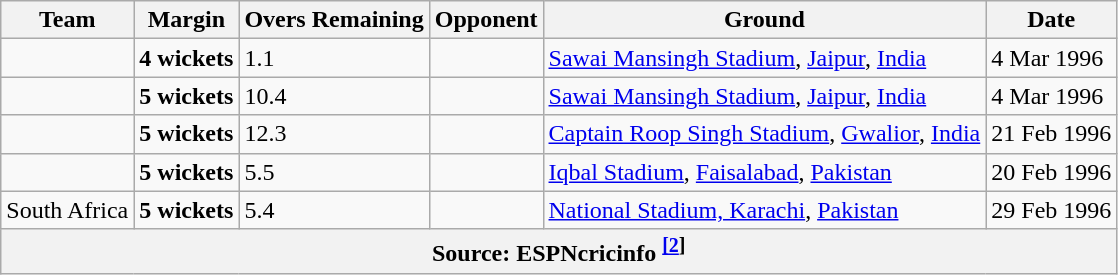<table class="wikitable sortable">
<tr>
<th>Team</th>
<th>Margin</th>
<th>Overs Remaining</th>
<th>Opponent</th>
<th>Ground</th>
<th>Date</th>
</tr>
<tr>
<td></td>
<td><strong>4 wickets</strong></td>
<td>1.1</td>
<td></td>
<td><a href='#'>Sawai Mansingh Stadium</a>, <a href='#'>Jaipur</a>, <a href='#'>India</a></td>
<td>4 Mar 1996</td>
</tr>
<tr>
<td></td>
<td><strong>5 wickets</strong></td>
<td>10.4</td>
<td></td>
<td><a href='#'>Sawai Mansingh Stadium</a>, <a href='#'>Jaipur</a>, <a href='#'>India</a></td>
<td>4 Mar 1996</td>
</tr>
<tr>
<td></td>
<td><strong>5 wickets</strong></td>
<td>12.3</td>
<td></td>
<td><a href='#'>Captain Roop Singh Stadium</a>, <a href='#'>Gwalior</a>, <a href='#'>India</a></td>
<td>21 Feb 1996</td>
</tr>
<tr>
<td></td>
<td><strong>5 wickets</strong></td>
<td>5.5</td>
<td></td>
<td><a href='#'>Iqbal Stadium</a>, <a href='#'>Faisalabad</a>, <a href='#'>Pakistan</a></td>
<td>20 Feb 1996</td>
</tr>
<tr>
<td>South Africa</td>
<td><strong>5 wickets</strong></td>
<td>5.4</td>
<td></td>
<td><a href='#'>National Stadium, Karachi</a>, <a href='#'>Pakistan</a></td>
<td>29 Feb 1996</td>
</tr>
<tr>
<th colspan="6">Source: ESPNcricinfo <sup><a href='#'>[2</a>]</sup></th>
</tr>
</table>
